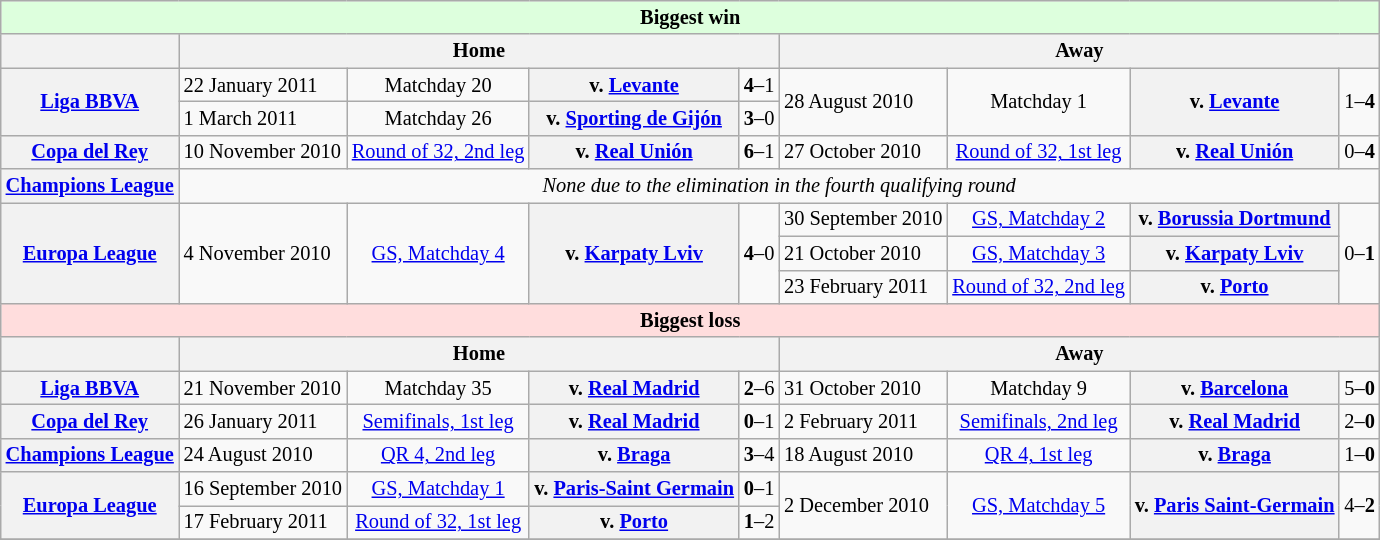<table class="wikitable" style="font-size: 85%">
<tr>
<td bgcolor="#ddffdd" align="center" colspan="11"><strong>Biggest win</strong></td>
</tr>
<tr>
<th></th>
<th colspan="4">Home</th>
<th colspan="4">Away</th>
</tr>
<tr>
<th rowspan="2"><a href='#'>Liga BBVA</a></th>
<td>22 January 2011</td>
<td align="center">Matchday 20</td>
<th>v. <a href='#'>Levante</a></th>
<td align="center"><strong>4</strong>–1</td>
<td rowspan="2">28 August 2010</td>
<td rowspan="2" align="center">Matchday 1</td>
<th rowspan="2">v. <a href='#'>Levante</a></th>
<td rowspan="2" align="center">1–<strong>4</strong></td>
</tr>
<tr>
<td>1 March 2011</td>
<td align="center">Matchday 26</td>
<th>v. <a href='#'>Sporting de Gijón</a></th>
<td align="center"><strong>3</strong>–0</td>
</tr>
<tr>
<th><a href='#'>Copa del Rey</a></th>
<td>10 November 2010</td>
<td align="center"><a href='#'>Round of 32, 2nd leg</a></td>
<th>v. <a href='#'>Real Unión</a></th>
<td align="center"><strong>6</strong>–1</td>
<td>27 October 2010</td>
<td align="center"><a href='#'>Round of 32, 1st leg</a></td>
<th>v. <a href='#'>Real Unión</a></th>
<td align="center">0–<strong>4</strong></td>
</tr>
<tr>
<th><a href='#'>Champions League</a></th>
<td align="center" colspan="8"><em>None due to the elimination in the fourth qualifying round</em></td>
</tr>
<tr>
<th rowspan="3"><a href='#'>Europa League</a></th>
<td rowspan="3">4 November 2010</td>
<td rowspan="3" align="center"><a href='#'>GS, Matchday 4</a></td>
<th rowspan="3">v.  <a href='#'>Karpaty Lviv</a></th>
<td align="center" rowspan="3"><strong>4</strong>–0</td>
<td>30 September 2010</td>
<td align="center"><a href='#'>GS, Matchday 2</a></td>
<th>v.  <a href='#'>Borussia Dortmund</a></th>
<td align="center" rowspan="3">0–<strong>1</strong></td>
</tr>
<tr>
<td>21 October 2010</td>
<td align="center"><a href='#'>GS, Matchday 3</a></td>
<th>v.  <a href='#'>Karpaty Lviv</a></th>
</tr>
<tr>
<td>23 February 2011</td>
<td align="center"><a href='#'>Round of 32, 2nd leg</a></td>
<th>v.  <a href='#'>Porto</a></th>
</tr>
<tr>
<td bgcolor="#ffdddd" align="center" colspan="11"><strong>Biggest loss</strong></td>
</tr>
<tr>
<th></th>
<th colspan="4">Home</th>
<th colspan="4">Away</th>
</tr>
<tr>
<th><a href='#'>Liga BBVA</a></th>
<td>21 November 2010</td>
<td align="center">Matchday 35</td>
<th>v. <a href='#'>Real Madrid</a></th>
<td align="center"><strong>2</strong>–6</td>
<td>31 October 2010</td>
<td align="center">Matchday 9</td>
<th>v. <a href='#'>Barcelona</a></th>
<td align="center">5–<strong>0</strong></td>
</tr>
<tr>
<th><a href='#'>Copa del Rey</a></th>
<td>26 January 2011</td>
<td align="center"><a href='#'>Semifinals, 1st leg</a></td>
<th>v. <a href='#'>Real Madrid</a></th>
<td align="center"><strong>0</strong>–1</td>
<td>2 February 2011</td>
<td align="center"><a href='#'>Semifinals, 2nd leg</a></td>
<th>v. <a href='#'>Real Madrid</a></th>
<td align="center">2–<strong>0</strong></td>
</tr>
<tr>
<th><a href='#'>Champions League</a></th>
<td>24 August 2010</td>
<td align="center"><a href='#'>QR 4, 2nd leg</a></td>
<th>v.  <a href='#'>Braga</a></th>
<td align="center"><strong>3</strong>–4</td>
<td>18 August 2010</td>
<td align="center"><a href='#'>QR 4, 1st leg</a></td>
<th>v.  <a href='#'>Braga</a></th>
<td align="center">1–<strong>0</strong></td>
</tr>
<tr>
<th rowspan="2"><a href='#'>Europa League</a></th>
<td>16 September 2010</td>
<td align="center"><a href='#'>GS, Matchday 1</a></td>
<th>v.  <a href='#'>Paris-Saint Germain</a></th>
<td align="center"><strong>0</strong>–1</td>
<td rowspan="2">2 December 2010</td>
<td rowspan="2" align="center"><a href='#'>GS, Matchday 5</a></td>
<th rowspan="2">v.  <a href='#'>Paris Saint-Germain</a></th>
<td rowspan="2" align="center">4–<strong>2</strong></td>
</tr>
<tr>
<td>17 February 2011</td>
<td align="center"><a href='#'>Round of 32, 1st leg</a></td>
<th>v.  <a href='#'>Porto</a></th>
<td align="center"><strong>1</strong>–2</td>
</tr>
<tr>
</tr>
</table>
